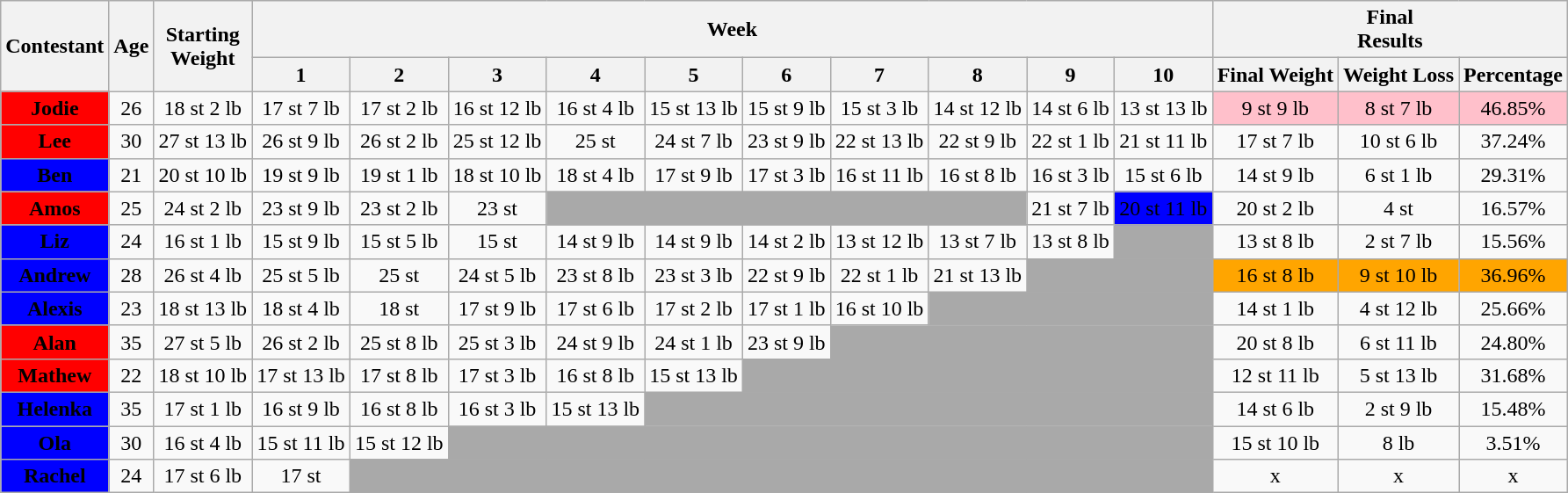<table class="wikitable" style="text-align:center" align=center>
<tr>
<th rowspan=2>Contestant</th>
<th rowspan=2>Age</th>
<th rowspan=2>Starting<br>Weight</th>
<th colspan=10>Week</th>
<th colspan=3>Final<br>Results</th>
</tr>
<tr>
<th>1</th>
<th>2</th>
<th>3</th>
<th>4</th>
<th>5</th>
<th>6</th>
<th>7</th>
<th>8</th>
<th>9</th>
<th>10</th>
<th>Final Weight</th>
<th>Weight Loss</th>
<th>Percentage</th>
</tr>
<tr>
<td bgcolor="red"><span><strong>Jodie</strong></span></td>
<td>26</td>
<td>18 st 2 lb</td>
<td>17 st 7 lb</td>
<td>17 st 2 lb</td>
<td>16 st 12 lb</td>
<td>16 st 4 lb</td>
<td>15 st 13 lb</td>
<td>15 st 9 lb</td>
<td>15 st 3 lb</td>
<td>14 st 12 lb</td>
<td>14 st 6 lb</td>
<td>13 st 13 lb</td>
<td bgcolor="pink">9 st 9 lb</td>
<td bgcolor="pink">8 st 7 lb</td>
<td bgcolor="pink">46.85%</td>
</tr>
<tr>
<td bgcolor="red"><span><strong>Lee</strong></span></td>
<td>30</td>
<td>27 st 13 lb</td>
<td>26 st 9 lb</td>
<td>26 st 2 lb</td>
<td>25 st 12 lb</td>
<td>25 st</td>
<td>24 st 7 lb</td>
<td>23 st 9 lb</td>
<td>22 st 13 lb</td>
<td>22 st 9 lb</td>
<td>22 st 1 lb</td>
<td>21 st 11 lb</td>
<td>17 st 7 lb</td>
<td>10 st 6 lb</td>
<td>37.24%</td>
</tr>
<tr>
<td bgcolor="blue"><span><strong>Ben</strong></span></td>
<td>21</td>
<td>20 st 10 lb</td>
<td>19 st 9 lb</td>
<td>19 st 1 lb</td>
<td>18 st 10 lb</td>
<td>18 st 4 lb</td>
<td>17 st 9 lb</td>
<td>17 st 3 lb</td>
<td>16 st 11 lb</td>
<td>16 st 8 lb</td>
<td>16 st 3 lb</td>
<td>15 st 6 lb</td>
<td>14 st 9 lb</td>
<td>6 st 1 lb</td>
<td>29.31%</td>
</tr>
<tr>
<td bgcolor="red"><span><strong>Amos</strong></span></td>
<td>25</td>
<td>24 st 2 lb</td>
<td>23 st 9 lb</td>
<td>23 st 2 lb</td>
<td>23 st</td>
<td colspan=5 bgcolor="darkgray"></td>
<td>21 st 7 lb</td>
<td bgcolor="blue">20 st 11 lb</td>
<td>20 st 2 lb</td>
<td>4 st</td>
<td>16.57%</td>
</tr>
<tr>
<td bgcolor="blue"><span><strong>Liz</strong></span></td>
<td>24</td>
<td>16 st 1 lb</td>
<td>15 st 9 lb</td>
<td>15 st 5 lb</td>
<td>15 st</td>
<td>14 st 9 lb</td>
<td>14 st 9 lb</td>
<td>14 st 2 lb</td>
<td>13 st 12 lb</td>
<td>13 st 7 lb</td>
<td>13 st 8 lb</td>
<td colspan=1 bgcolor="darkgray"></td>
<td>13 st 8 lb</td>
<td>2 st 7 lb</td>
<td>15.56%</td>
</tr>
<tr>
<td bgcolor="blue"><span><strong>Andrew</strong></span></td>
<td>28</td>
<td>26 st 4 lb</td>
<td>25 st 5 lb</td>
<td>25 st</td>
<td>24 st 5 lb</td>
<td>23 st 8 lb</td>
<td>23 st 3 lb</td>
<td>22 st 9 lb</td>
<td>22 st 1 lb</td>
<td>21 st 13 lb</td>
<td colspan=2 bgcolor="darkgray"></td>
<td bgcolor="orange">16 st 8 lb</td>
<td bgcolor="orange">9 st 10 lb</td>
<td bgcolor="orange">36.96%</td>
</tr>
<tr>
<td bgcolor="blue"><span><strong>Alexis</strong></span></td>
<td>23</td>
<td>18 st 13 lb</td>
<td>18 st 4 lb</td>
<td>18 st</td>
<td>17 st 9 lb</td>
<td>17 st 6 lb</td>
<td>17 st 2 lb</td>
<td>17 st 1 lb</td>
<td>16 st 10 lb</td>
<td colspan=3 bgcolor="darkgray"></td>
<td>14 st 1 lb</td>
<td>4 st 12 lb</td>
<td>25.66%</td>
</tr>
<tr>
<td bgcolor="red"><span><strong>Alan</strong></span></td>
<td>35</td>
<td>27 st 5 lb</td>
<td>26 st 2 lb</td>
<td>25 st 8 lb</td>
<td>25 st 3 lb</td>
<td>24 st 9 lb</td>
<td>24 st 1 lb</td>
<td>23 st 9 lb</td>
<td colspan=4 bgcolor="darkgray"></td>
<td>20 st 8 lb</td>
<td>6 st 11 lb</td>
<td>24.80%</td>
</tr>
<tr>
<td bgcolor="red"><span><strong>Mathew</strong></span></td>
<td>22</td>
<td>18 st 10 lb</td>
<td>17 st 13 lb</td>
<td>17 st 8 lb</td>
<td>17 st 3 lb</td>
<td>16 st 8 lb</td>
<td>15 st 13 lb</td>
<td colspan=5 bgcolor="darkgray"></td>
<td>12 st 11 lb</td>
<td>5 st 13 lb</td>
<td>31.68%</td>
</tr>
<tr>
<td bgcolor="blue"><span><strong>Helenka</strong></span></td>
<td>35</td>
<td>17 st 1 lb</td>
<td>16 st 9 lb</td>
<td>16 st 8 lb</td>
<td>16 st 3 lb</td>
<td>15 st 13 lb</td>
<td colspan=6 bgcolor="darkgray"></td>
<td>14 st 6 lb</td>
<td>2 st 9 lb</td>
<td>15.48%</td>
</tr>
<tr>
<td bgcolor="blue"><span><strong>Ola</strong></span></td>
<td>30</td>
<td>16 st 4 lb</td>
<td>15 st 11 lb</td>
<td>15 st 12 lb</td>
<td colspan=8 bgcolor="darkgray"></td>
<td>15 st 10 lb</td>
<td>8 lb</td>
<td>3.51%</td>
</tr>
<tr>
<td bgcolor="blue"><span><strong>Rachel</strong></span></td>
<td>24</td>
<td>17 st 6 lb</td>
<td>17 st</td>
<td colspan=9 bgcolor="darkgray"></td>
<td>x</td>
<td>x</td>
<td>x</td>
</tr>
</table>
